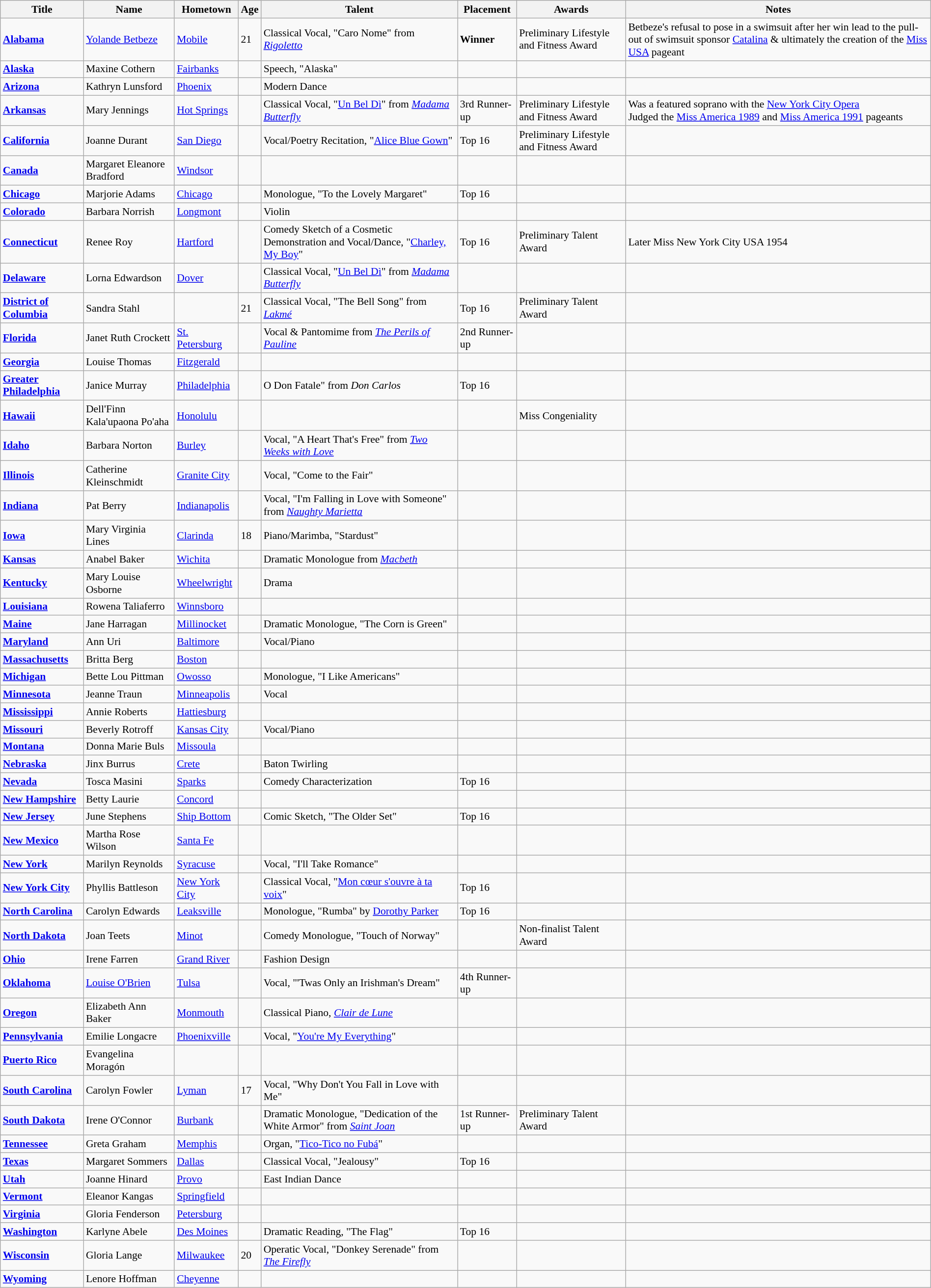<table class="wikitable" style="width:100%; font-size:90%;">
<tr>
<th>Title</th>
<th>Name</th>
<th>Hometown</th>
<th>Age</th>
<th>Talent</th>
<th>Placement</th>
<th>Awards</th>
<th>Notes</th>
</tr>
<tr>
<td> <strong><a href='#'>Alabama</a></strong></td>
<td><a href='#'>Yolande Betbeze</a></td>
<td><a href='#'>Mobile</a></td>
<td>21</td>
<td>Classical Vocal, "Caro Nome" from <em><a href='#'>Rigoletto</a></em></td>
<td><strong>Winner</strong></td>
<td>Preliminary Lifestyle and Fitness Award</td>
<td>Betbeze's refusal to pose in a swimsuit after her win lead to the pull-out of swimsuit sponsor <a href='#'>Catalina</a> & ultimately the creation of the <a href='#'>Miss USA</a> pageant</td>
</tr>
<tr>
<td> <strong><a href='#'>Alaska</a></strong></td>
<td>Maxine Cothern</td>
<td><a href='#'>Fairbanks</a></td>
<td></td>
<td>Speech, "Alaska"</td>
<td></td>
<td></td>
<td></td>
</tr>
<tr>
<td> <strong><a href='#'>Arizona</a></strong></td>
<td>Kathryn Lunsford</td>
<td><a href='#'>Phoenix</a></td>
<td></td>
<td>Modern Dance</td>
<td></td>
<td></td>
<td></td>
</tr>
<tr>
<td> <strong><a href='#'>Arkansas</a></strong></td>
<td>Mary Jennings</td>
<td><a href='#'>Hot Springs</a></td>
<td></td>
<td>Classical Vocal, "<a href='#'>Un Bel Dì</a>" from <em><a href='#'>Madama Butterfly</a></em></td>
<td>3rd Runner-up</td>
<td>Preliminary Lifestyle and Fitness Award</td>
<td>Was a featured soprano with the <a href='#'>New York City Opera</a><br>Judged the <a href='#'>Miss America 1989</a> and <a href='#'>Miss America 1991</a> pageants</td>
</tr>
<tr>
<td> <strong><a href='#'>California</a></strong></td>
<td>Joanne Durant</td>
<td><a href='#'>San Diego</a></td>
<td></td>
<td>Vocal/Poetry Recitation, "<a href='#'>Alice Blue Gown</a>"</td>
<td>Top 16</td>
<td>Preliminary Lifestyle and Fitness Award</td>
<td></td>
</tr>
<tr>
<td> <strong><a href='#'>Canada</a></strong></td>
<td>Margaret Eleanore Bradford</td>
<td><a href='#'>Windsor</a></td>
<td></td>
<td></td>
<td></td>
<td></td>
<td></td>
</tr>
<tr>
<td> <strong><a href='#'>Chicago</a></strong></td>
<td>Marjorie Adams</td>
<td><a href='#'>Chicago</a></td>
<td></td>
<td>Monologue, "To the Lovely Margaret"</td>
<td>Top 16</td>
<td></td>
<td></td>
</tr>
<tr>
<td> <strong><a href='#'>Colorado</a></strong></td>
<td>Barbara Norrish</td>
<td><a href='#'>Longmont</a></td>
<td></td>
<td>Violin</td>
<td></td>
<td></td>
<td></td>
</tr>
<tr>
<td> <strong><a href='#'>Connecticut</a></strong></td>
<td>Renee Roy</td>
<td><a href='#'>Hartford</a></td>
<td></td>
<td>Comedy Sketch of a Cosmetic Demonstration and Vocal/Dance, "<a href='#'>Charley, My Boy</a>"</td>
<td>Top 16</td>
<td>Preliminary Talent Award</td>
<td>Later Miss New York City USA 1954</td>
</tr>
<tr>
<td> <strong><a href='#'>Delaware</a></strong></td>
<td>Lorna Edwardson</td>
<td><a href='#'>Dover</a></td>
<td></td>
<td>Classical Vocal, "<a href='#'>Un Bel Dì</a>" from <em><a href='#'>Madama Butterfly</a></em></td>
<td></td>
<td></td>
<td></td>
</tr>
<tr>
<td> <strong><a href='#'>District of Columbia</a></strong></td>
<td>Sandra Stahl</td>
<td></td>
<td>21</td>
<td>Classical Vocal, "The Bell Song" from <em><a href='#'>Lakmé</a></em></td>
<td>Top 16</td>
<td>Preliminary Talent Award</td>
<td></td>
</tr>
<tr>
<td> <strong><a href='#'>Florida</a></strong></td>
<td>Janet Ruth Crockett</td>
<td><a href='#'>St. Petersburg</a></td>
<td></td>
<td>Vocal & Pantomime from <em><a href='#'>The Perils of Pauline</a></em></td>
<td>2nd Runner-up</td>
<td></td>
<td></td>
</tr>
<tr>
<td> <strong><a href='#'>Georgia</a></strong></td>
<td>Louise Thomas</td>
<td><a href='#'>Fitzgerald</a></td>
<td></td>
<td></td>
<td></td>
<td></td>
<td></td>
</tr>
<tr>
<td><strong><a href='#'>Greater Philadelphia</a></strong></td>
<td>Janice Murray</td>
<td><a href='#'>Philadelphia</a></td>
<td></td>
<td>O Don Fatale" from <em>Don Carlos</em></td>
<td>Top 16</td>
<td></td>
<td></td>
</tr>
<tr>
<td> <strong><a href='#'>Hawaii</a></strong></td>
<td>Dell'Finn Kala'upaona Po'aha</td>
<td><a href='#'>Honolulu</a></td>
<td></td>
<td></td>
<td></td>
<td>Miss Congeniality</td>
<td></td>
</tr>
<tr>
<td> <strong><a href='#'>Idaho</a></strong></td>
<td>Barbara Norton</td>
<td><a href='#'>Burley</a></td>
<td></td>
<td>Vocal, "A Heart That's Free" from <em><a href='#'>Two Weeks with Love</a></em></td>
<td></td>
<td></td>
<td></td>
</tr>
<tr>
<td> <strong><a href='#'>Illinois</a></strong></td>
<td>Catherine Kleinschmidt</td>
<td><a href='#'>Granite City</a></td>
<td></td>
<td>Vocal, "Come to the Fair"</td>
<td></td>
<td></td>
<td></td>
</tr>
<tr>
<td> <strong><a href='#'>Indiana</a></strong></td>
<td>Pat Berry</td>
<td><a href='#'>Indianapolis</a></td>
<td></td>
<td>Vocal, "I'm Falling in Love with Someone" from <em><a href='#'>Naughty Marietta</a></em></td>
<td></td>
<td></td>
<td></td>
</tr>
<tr>
<td> <strong><a href='#'>Iowa</a></strong></td>
<td>Mary Virginia Lines</td>
<td><a href='#'>Clarinda</a></td>
<td>18</td>
<td>Piano/Marimba, "Stardust"</td>
<td></td>
<td></td>
<td></td>
</tr>
<tr>
<td> <strong><a href='#'>Kansas</a></strong></td>
<td>Anabel Baker</td>
<td><a href='#'>Wichita</a></td>
<td></td>
<td>Dramatic Monologue from <em><a href='#'>Macbeth</a></em></td>
<td></td>
<td></td>
<td></td>
</tr>
<tr>
<td> <strong><a href='#'>Kentucky</a></strong></td>
<td>Mary Louise Osborne</td>
<td><a href='#'>Wheelwright</a></td>
<td></td>
<td>Drama</td>
<td></td>
<td></td>
<td></td>
</tr>
<tr>
<td> <strong><a href='#'>Louisiana</a></strong></td>
<td>Rowena Taliaferro</td>
<td><a href='#'>Winnsboro</a></td>
<td></td>
<td></td>
<td></td>
<td></td>
<td></td>
</tr>
<tr>
<td> <strong><a href='#'>Maine</a></strong></td>
<td>Jane Harragan</td>
<td><a href='#'>Millinocket</a></td>
<td></td>
<td>Dramatic Monologue, "The Corn is Green"</td>
<td></td>
<td></td>
<td></td>
</tr>
<tr>
<td> <strong><a href='#'>Maryland</a></strong></td>
<td>Ann Uri</td>
<td><a href='#'>Baltimore</a></td>
<td></td>
<td>Vocal/Piano</td>
<td></td>
<td></td>
<td></td>
</tr>
<tr>
<td> <strong><a href='#'>Massachusetts</a></strong></td>
<td>Britta Berg</td>
<td><a href='#'>Boston</a></td>
<td></td>
<td></td>
<td></td>
<td></td>
<td></td>
</tr>
<tr>
<td> <strong><a href='#'>Michigan</a></strong></td>
<td>Bette Lou Pittman</td>
<td><a href='#'>Owosso</a></td>
<td></td>
<td>Monologue, "I Like Americans"</td>
<td></td>
<td></td>
<td></td>
</tr>
<tr>
<td> <strong><a href='#'>Minnesota</a></strong></td>
<td>Jeanne Traun</td>
<td><a href='#'>Minneapolis</a></td>
<td></td>
<td>Vocal</td>
<td></td>
<td></td>
<td></td>
</tr>
<tr>
<td> <strong><a href='#'>Mississippi</a></strong></td>
<td>Annie Roberts</td>
<td><a href='#'>Hattiesburg</a></td>
<td></td>
<td></td>
<td></td>
<td></td>
<td></td>
</tr>
<tr>
<td> <strong><a href='#'>Missouri</a></strong></td>
<td>Beverly Rotroff</td>
<td><a href='#'>Kansas City</a></td>
<td></td>
<td>Vocal/Piano</td>
<td></td>
<td></td>
<td></td>
</tr>
<tr>
<td> <strong><a href='#'>Montana</a></strong></td>
<td>Donna Marie Buls</td>
<td><a href='#'>Missoula</a></td>
<td></td>
<td></td>
<td></td>
<td></td>
<td></td>
</tr>
<tr>
<td> <strong><a href='#'>Nebraska</a></strong></td>
<td>Jinx Burrus</td>
<td><a href='#'>Crete</a></td>
<td></td>
<td>Baton Twirling</td>
<td></td>
<td></td>
<td></td>
</tr>
<tr>
<td> <strong><a href='#'>Nevada</a></strong></td>
<td>Tosca Masini</td>
<td><a href='#'>Sparks</a></td>
<td></td>
<td>Comedy Characterization</td>
<td>Top 16</td>
<td></td>
<td></td>
</tr>
<tr>
<td> <strong><a href='#'>New Hampshire</a></strong></td>
<td>Betty Laurie</td>
<td><a href='#'>Concord</a></td>
<td></td>
<td></td>
<td></td>
<td></td>
<td></td>
</tr>
<tr>
<td> <strong><a href='#'>New Jersey</a></strong></td>
<td>June Stephens</td>
<td><a href='#'>Ship Bottom</a></td>
<td></td>
<td>Comic Sketch, "The Older Set"</td>
<td>Top 16</td>
<td></td>
<td></td>
</tr>
<tr>
<td> <strong><a href='#'>New Mexico</a></strong></td>
<td>Martha Rose Wilson</td>
<td><a href='#'>Santa Fe</a></td>
<td></td>
<td></td>
<td></td>
<td></td>
<td></td>
</tr>
<tr>
<td> <strong><a href='#'>New York</a></strong></td>
<td>Marilyn Reynolds</td>
<td><a href='#'>Syracuse</a></td>
<td></td>
<td>Vocal, "I'll Take Romance"</td>
<td></td>
<td></td>
<td></td>
</tr>
<tr>
<td> <strong><a href='#'>New York City</a></strong></td>
<td>Phyllis Battleson</td>
<td><a href='#'>New York City</a></td>
<td></td>
<td>Classical Vocal, "<a href='#'>Mon cœur s'ouvre à ta voix</a>"</td>
<td>Top 16</td>
<td></td>
<td></td>
</tr>
<tr>
<td> <strong><a href='#'>North Carolina</a></strong></td>
<td>Carolyn Edwards</td>
<td><a href='#'>Leaksville</a></td>
<td></td>
<td>Monologue, "Rumba" by <a href='#'>Dorothy Parker</a></td>
<td>Top 16</td>
<td></td>
<td></td>
</tr>
<tr>
<td> <strong><a href='#'>North Dakota</a></strong></td>
<td>Joan Teets</td>
<td><a href='#'>Minot</a></td>
<td></td>
<td>Comedy Monologue, "Touch of Norway"</td>
<td></td>
<td>Non-finalist Talent Award</td>
<td></td>
</tr>
<tr>
<td> <strong><a href='#'>Ohio</a></strong></td>
<td>Irene Farren</td>
<td><a href='#'>Grand River</a></td>
<td></td>
<td>Fashion Design</td>
<td></td>
<td></td>
<td></td>
</tr>
<tr>
<td> <strong><a href='#'>Oklahoma</a></strong></td>
<td><a href='#'>Louise O'Brien</a></td>
<td><a href='#'>Tulsa</a></td>
<td></td>
<td>Vocal, "'Twas Only an Irishman's Dream"</td>
<td>4th Runner-up</td>
<td></td>
<td></td>
</tr>
<tr>
<td> <strong><a href='#'>Oregon</a></strong></td>
<td>Elizabeth Ann Baker</td>
<td><a href='#'>Monmouth</a></td>
<td></td>
<td>Classical Piano, <em><a href='#'>Clair de Lune</a></em></td>
<td></td>
<td></td>
<td></td>
</tr>
<tr>
<td> <strong><a href='#'>Pennsylvania</a></strong></td>
<td>Emilie Longacre</td>
<td><a href='#'>Phoenixville</a></td>
<td></td>
<td>Vocal, "<a href='#'>You're My Everything</a>"</td>
<td></td>
<td></td>
<td></td>
</tr>
<tr>
<td> <strong><a href='#'>Puerto Rico</a></strong></td>
<td>Evangelina Moragón</td>
<td></td>
<td></td>
<td></td>
<td></td>
<td></td>
<td></td>
</tr>
<tr>
<td> <strong><a href='#'>South Carolina</a></strong></td>
<td>Carolyn Fowler</td>
<td><a href='#'>Lyman</a></td>
<td>17</td>
<td>Vocal, "Why Don't You Fall in Love with Me"</td>
<td></td>
<td></td>
<td></td>
</tr>
<tr>
<td> <strong><a href='#'>South Dakota</a></strong></td>
<td>Irene O'Connor</td>
<td><a href='#'>Burbank</a></td>
<td></td>
<td>Dramatic Monologue, "Dedication of the White Armor" from <em><a href='#'>Saint Joan</a></em></td>
<td>1st Runner-up</td>
<td>Preliminary Talent Award</td>
<td></td>
</tr>
<tr>
<td> <strong><a href='#'>Tennessee</a></strong></td>
<td>Greta Graham</td>
<td><a href='#'>Memphis</a></td>
<td></td>
<td>Organ, "<a href='#'>Tico-Tico no Fubá</a>"</td>
<td></td>
<td></td>
<td></td>
</tr>
<tr>
<td> <strong><a href='#'>Texas</a></strong></td>
<td>Margaret Sommers</td>
<td><a href='#'>Dallas</a></td>
<td></td>
<td>Classical Vocal, "Jealousy"</td>
<td>Top 16</td>
<td></td>
<td></td>
</tr>
<tr>
<td> <strong><a href='#'>Utah</a></strong></td>
<td>Joanne Hinard</td>
<td><a href='#'>Provo</a></td>
<td></td>
<td>East Indian Dance</td>
<td></td>
<td></td>
<td></td>
</tr>
<tr>
<td> <strong><a href='#'>Vermont</a></strong></td>
<td>Eleanor Kangas</td>
<td><a href='#'>Springfield</a></td>
<td></td>
<td></td>
<td></td>
<td></td>
<td></td>
</tr>
<tr>
<td> <strong><a href='#'>Virginia</a></strong></td>
<td>Gloria Fenderson</td>
<td><a href='#'>Petersburg</a></td>
<td></td>
<td></td>
<td></td>
<td></td>
<td></td>
</tr>
<tr>
<td> <strong><a href='#'>Washington</a></strong></td>
<td>Karlyne Abele</td>
<td><a href='#'>Des Moines</a></td>
<td></td>
<td>Dramatic Reading, "The Flag"</td>
<td>Top 16</td>
<td></td>
<td></td>
</tr>
<tr>
<td> <strong><a href='#'>Wisconsin</a></strong></td>
<td>Gloria Lange</td>
<td><a href='#'>Milwaukee</a></td>
<td>20</td>
<td>Operatic Vocal, "Donkey Serenade" from <em><a href='#'>The Firefly</a></em></td>
<td></td>
<td></td>
<td></td>
</tr>
<tr>
<td> <strong><a href='#'>Wyoming</a></strong></td>
<td>Lenore Hoffman</td>
<td><a href='#'>Cheyenne</a></td>
<td></td>
<td></td>
<td></td>
<td></td>
<td></td>
</tr>
</table>
